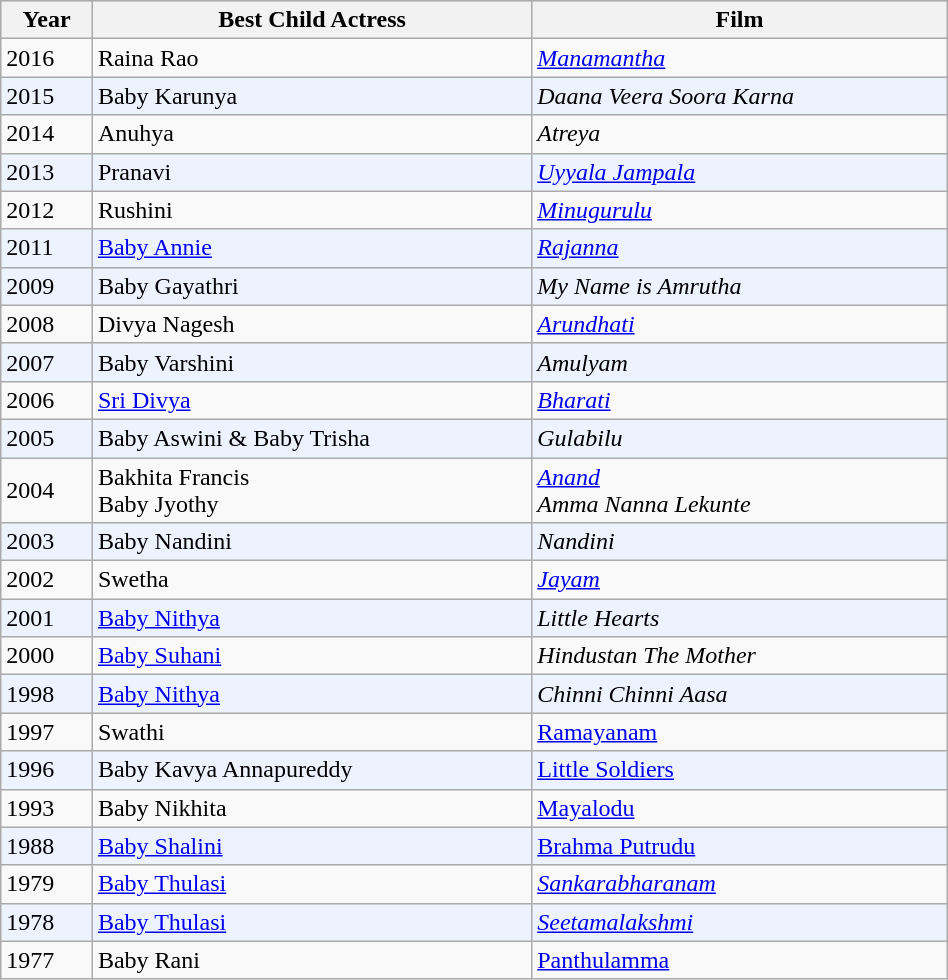<table class="wikitable sortable" border="0" width="50%">
<tr bgcolor="#d1e4fd">
<th>Year</th>
<th>Best Child Actress</th>
<th>Film</th>
</tr>
<tr>
<td>2016</td>
<td>Raina Rao</td>
<td><em><a href='#'>Manamantha</a></em></td>
</tr>
<tr bgcolor=#edf3fe>
<td>2015</td>
<td>Baby Karunya</td>
<td><em>Daana Veera Soora Karna</em></td>
</tr>
<tr>
<td>2014</td>
<td>Anuhya</td>
<td><em>Atreya</em></td>
</tr>
<tr bgcolor=#edf3fe>
<td>2013</td>
<td>Pranavi</td>
<td><em><a href='#'>Uyyala Jampala</a></em></td>
</tr>
<tr>
<td>2012</td>
<td>Rushini</td>
<td><em><a href='#'>Minugurulu</a></em></td>
</tr>
<tr bgcolor=#edf3fe>
<td>2011</td>
<td><a href='#'>Baby Annie</a></td>
<td><em><a href='#'>Rajanna</a></em></td>
</tr>
<tr bgcolor=#edf3fe>
<td>2009</td>
<td>Baby Gayathri</td>
<td><em>My Name is Amrutha</em></td>
</tr>
<tr>
<td>2008</td>
<td>Divya Nagesh</td>
<td><em><a href='#'>Arundhati</a></em></td>
</tr>
<tr bgcolor=#edf3fe>
<td>2007</td>
<td>Baby Varshini</td>
<td><em>Amulyam</em></td>
</tr>
<tr>
<td>2006</td>
<td><a href='#'>Sri Divya</a></td>
<td><em><a href='#'>Bharati</a></em></td>
</tr>
<tr bgcolor=#edf3fe>
<td>2005</td>
<td>Baby Aswini & Baby Trisha</td>
<td><em>Gulabilu</em></td>
</tr>
<tr>
<td>2004</td>
<td>Bakhita Francis <br> Baby Jyothy</td>
<td><em><a href='#'>Anand</a></em> <br> <em>Amma Nanna Lekunte</em></td>
</tr>
<tr bgcolor=#edf3fe>
<td>2003</td>
<td>Baby Nandini</td>
<td><em>Nandini</em></td>
</tr>
<tr>
<td>2002</td>
<td>Swetha</td>
<td><em><a href='#'>Jayam</a></em></td>
</tr>
<tr bgcolor=#edf3fe>
<td>2001</td>
<td><a href='#'>Baby Nithya</a></td>
<td><em>Little Hearts</em></td>
</tr>
<tr>
<td>2000</td>
<td><a href='#'>Baby Suhani</a></td>
<td><em>Hindustan The Mother</em></td>
</tr>
<tr bgcolor=#edf3fe>
<td>1998</td>
<td><a href='#'>Baby Nithya</a></td>
<td><em>Chinni Chinni Aasa</em></td>
</tr>
<tr>
<td>1997</td>
<td>Swathi</td>
<td><a href='#'>Ramayanam</a></td>
</tr>
<tr bgcolor=#edf3fe>
<td>1996</td>
<td>Baby Kavya Annapureddy</td>
<td><a href='#'>Little Soldiers</a></td>
</tr>
<tr>
<td>1993</td>
<td>Baby Nikhita</td>
<td><a href='#'>Mayalodu </a></td>
</tr>
<tr bgcolor=#edf3fe>
<td>1988</td>
<td><a href='#'>Baby Shalini</a></td>
<td><a href='#'>Brahma Putrudu</a></td>
</tr>
<tr>
<td>1979</td>
<td><a href='#'>Baby Thulasi</a></td>
<td><em><a href='#'>Sankarabharanam</a></em></td>
</tr>
<tr bgcolor=#edf3fe>
<td>1978</td>
<td><a href='#'>Baby Thulasi</a></td>
<td><em><a href='#'>Seetamalakshmi</a></em></td>
</tr>
<tr>
<td>1977</td>
<td>Baby Rani</td>
<td><a href='#'>Panthulamma</a></td>
</tr>
</table>
